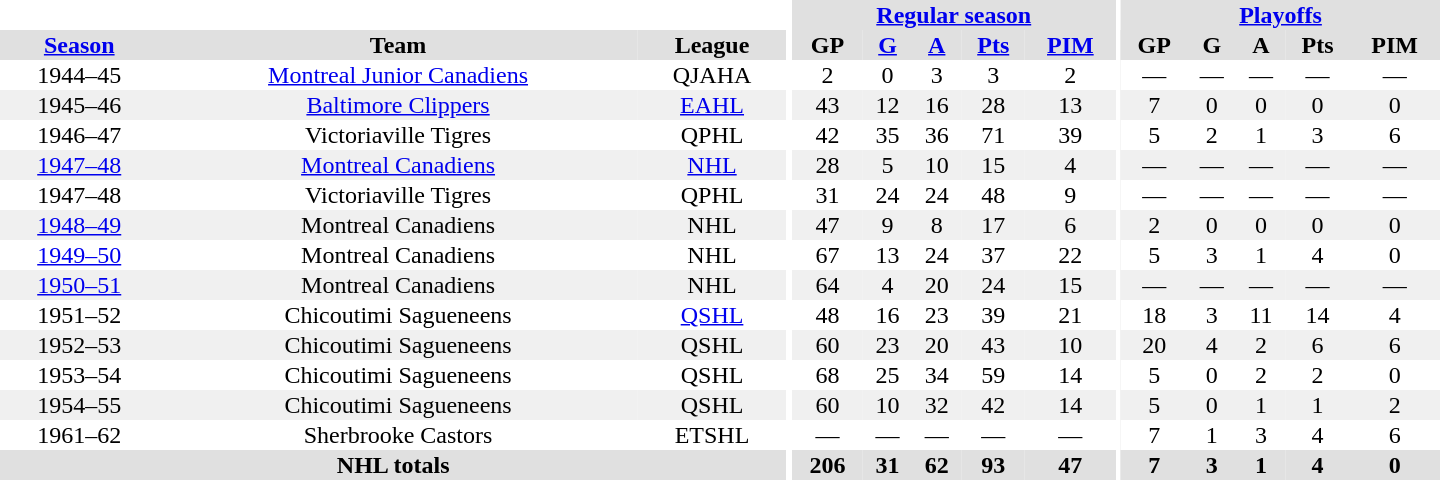<table border="0" cellpadding="1" cellspacing="0" style="text-align:center; width:60em">
<tr bgcolor="#e0e0e0">
<th colspan="3" bgcolor="#ffffff"></th>
<th rowspan="100" bgcolor="#ffffff"></th>
<th colspan="5"><a href='#'>Regular season</a></th>
<th rowspan="100" bgcolor="#ffffff"></th>
<th colspan="5"><a href='#'>Playoffs</a></th>
</tr>
<tr bgcolor="#e0e0e0">
<th><a href='#'>Season</a></th>
<th>Team</th>
<th>League</th>
<th>GP</th>
<th><a href='#'>G</a></th>
<th><a href='#'>A</a></th>
<th><a href='#'>Pts</a></th>
<th><a href='#'>PIM</a></th>
<th>GP</th>
<th>G</th>
<th>A</th>
<th>Pts</th>
<th>PIM</th>
</tr>
<tr>
<td>1944–45</td>
<td><a href='#'>Montreal Junior Canadiens</a></td>
<td>QJAHA</td>
<td>2</td>
<td>0</td>
<td>3</td>
<td>3</td>
<td>2</td>
<td>—</td>
<td>—</td>
<td>—</td>
<td>—</td>
<td>—</td>
</tr>
<tr bgcolor="#f0f0f0">
<td>1945–46</td>
<td><a href='#'>Baltimore Clippers</a></td>
<td><a href='#'>EAHL</a></td>
<td>43</td>
<td>12</td>
<td>16</td>
<td>28</td>
<td>13</td>
<td>7</td>
<td>0</td>
<td>0</td>
<td>0</td>
<td>0</td>
</tr>
<tr>
<td>1946–47</td>
<td>Victoriaville Tigres</td>
<td>QPHL</td>
<td>42</td>
<td>35</td>
<td>36</td>
<td>71</td>
<td>39</td>
<td>5</td>
<td>2</td>
<td>1</td>
<td>3</td>
<td>6</td>
</tr>
<tr bgcolor="#f0f0f0">
<td><a href='#'>1947–48</a></td>
<td><a href='#'>Montreal Canadiens</a></td>
<td><a href='#'>NHL</a></td>
<td>28</td>
<td>5</td>
<td>10</td>
<td>15</td>
<td>4</td>
<td>—</td>
<td>—</td>
<td>—</td>
<td>—</td>
<td>—</td>
</tr>
<tr>
<td>1947–48</td>
<td>Victoriaville Tigres</td>
<td>QPHL</td>
<td>31</td>
<td>24</td>
<td>24</td>
<td>48</td>
<td>9</td>
<td>—</td>
<td>—</td>
<td>—</td>
<td>—</td>
<td>—</td>
</tr>
<tr bgcolor="#f0f0f0">
<td><a href='#'>1948–49</a></td>
<td>Montreal Canadiens</td>
<td>NHL</td>
<td>47</td>
<td>9</td>
<td>8</td>
<td>17</td>
<td>6</td>
<td>2</td>
<td>0</td>
<td>0</td>
<td>0</td>
<td>0</td>
</tr>
<tr>
<td><a href='#'>1949–50</a></td>
<td>Montreal Canadiens</td>
<td>NHL</td>
<td>67</td>
<td>13</td>
<td>24</td>
<td>37</td>
<td>22</td>
<td>5</td>
<td>3</td>
<td>1</td>
<td>4</td>
<td>0</td>
</tr>
<tr bgcolor="#f0f0f0">
<td><a href='#'>1950–51</a></td>
<td>Montreal Canadiens</td>
<td>NHL</td>
<td>64</td>
<td>4</td>
<td>20</td>
<td>24</td>
<td>15</td>
<td>—</td>
<td>—</td>
<td>—</td>
<td>—</td>
<td>—</td>
</tr>
<tr>
<td>1951–52</td>
<td>Chicoutimi Sagueneens</td>
<td><a href='#'>QSHL</a></td>
<td>48</td>
<td>16</td>
<td>23</td>
<td>39</td>
<td>21</td>
<td>18</td>
<td>3</td>
<td>11</td>
<td>14</td>
<td>4</td>
</tr>
<tr bgcolor="#f0f0f0">
<td>1952–53</td>
<td>Chicoutimi Sagueneens</td>
<td>QSHL</td>
<td>60</td>
<td>23</td>
<td>20</td>
<td>43</td>
<td>10</td>
<td>20</td>
<td>4</td>
<td>2</td>
<td>6</td>
<td>6</td>
</tr>
<tr>
<td>1953–54</td>
<td>Chicoutimi Sagueneens</td>
<td>QSHL</td>
<td>68</td>
<td>25</td>
<td>34</td>
<td>59</td>
<td>14</td>
<td>5</td>
<td>0</td>
<td>2</td>
<td>2</td>
<td>0</td>
</tr>
<tr bgcolor="#f0f0f0">
<td>1954–55</td>
<td>Chicoutimi Sagueneens</td>
<td>QSHL</td>
<td>60</td>
<td>10</td>
<td>32</td>
<td>42</td>
<td>14</td>
<td>5</td>
<td>0</td>
<td>1</td>
<td>1</td>
<td>2</td>
</tr>
<tr>
<td>1961–62</td>
<td>Sherbrooke Castors</td>
<td>ETSHL</td>
<td>—</td>
<td>—</td>
<td>—</td>
<td>—</td>
<td>—</td>
<td>7</td>
<td>1</td>
<td>3</td>
<td>4</td>
<td>6</td>
</tr>
<tr bgcolor="#f0f0f0">
</tr>
<tr bgcolor="#e0e0e0">
<th colspan="3">NHL totals</th>
<th>206</th>
<th>31</th>
<th>62</th>
<th>93</th>
<th>47</th>
<th>7</th>
<th>3</th>
<th>1</th>
<th>4</th>
<th>0</th>
</tr>
</table>
